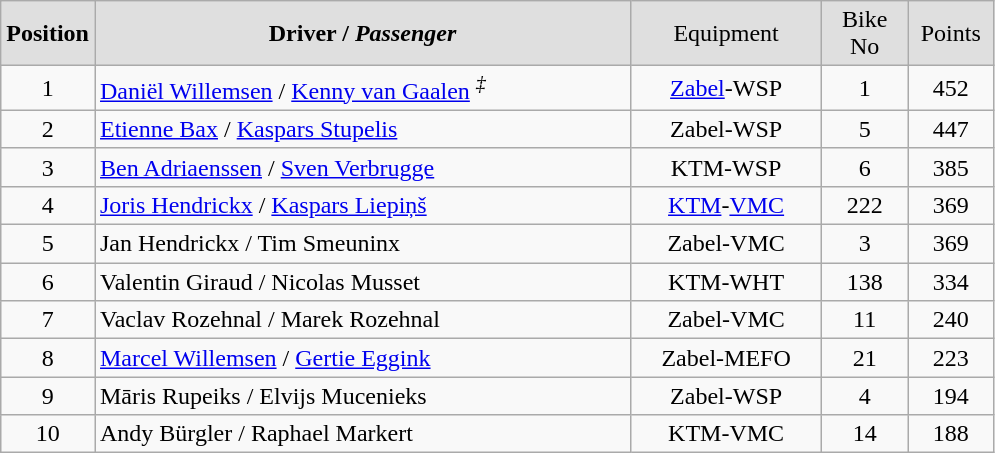<table class="wikitable">
<tr align="center" style="background:#dfdfdf;">
<td width="50"><strong>Position</strong></td>
<td width="350"><strong>Driver / <em>Passenger<strong><em></td>
<td width="120"></strong>Equipment<strong></td>
<td width="50"></strong>Bike  No<strong></td>
<td width="50"></strong>Points<strong></td>
</tr>
<tr align="center">
<td></strong>1<strong></td>
<td align="left"> <a href='#'>Daniël Willemsen</a> / </em><a href='#'>Kenny van Gaalen</a><em> <sup>‡</sup></td>
<td><a href='#'>Zabel</a>-WSP</td>
<td></em>1<em></td>
<td></strong>452<strong></td>
</tr>
<tr align="center">
<td></strong>2<strong></td>
<td align="left"> <a href='#'>Etienne Bax</a> /  </em><a href='#'>Kaspars Stupelis</a><em></td>
<td>Zabel-WSP</td>
<td></em>5<em></td>
<td></strong>447<strong></td>
</tr>
<tr align="center">
<td></strong>3<strong></td>
<td align="left"> <a href='#'>Ben Adriaenssen</a> / </em><a href='#'>Sven Verbrugge</a><em></td>
<td>KTM-WSP</td>
<td></em>6<em></td>
<td></strong>385<strong></td>
</tr>
<tr align="center">
<td></strong>4<strong></td>
<td align="left"> <a href='#'>Joris Hendrickx</a> /  </em><a href='#'>Kaspars Liepiņš</a><em></td>
<td><a href='#'>KTM</a>-<a href='#'>VMC</a></td>
<td></em>222<em></td>
<td></strong>369<strong></td>
</tr>
<tr align="center">
<td></strong>5<strong></td>
<td align="left"> Jan Hendrickx / </em>Tim Smeuninx<em></td>
<td>Zabel-VMC</td>
<td></em>3<em></td>
<td></strong>369<strong></td>
</tr>
<tr align="center">
<td></strong>6<strong></td>
<td align="left"> Valentin Giraud / </em>Nicolas Musset<em></td>
<td>KTM-WHT</td>
<td></em>138<em></td>
<td></strong>334<strong></td>
</tr>
<tr align="center">
<td></strong>7<strong></td>
<td align="left"> Vaclav Rozehnal / </em>Marek Rozehnal<em></td>
<td>Zabel-VMC</td>
<td></em>11<em></td>
<td></strong>240<strong></td>
</tr>
<tr align="center">
<td></strong>8<strong></td>
<td align="left"> <a href='#'>Marcel Willemsen</a> / </em><a href='#'>Gertie Eggink</a><em></td>
<td>Zabel-MEFO</td>
<td></em>21<em></td>
<td></strong>223<strong></td>
</tr>
<tr align="center">
<td></strong>9<strong></td>
<td align="left"> Māris Rupeiks / </em>Elvijs Mucenieks<em></td>
<td>Zabel-WSP</td>
<td></em>4<em></td>
<td></strong>194<strong></td>
</tr>
<tr align="center">
<td></strong>10<strong></td>
<td align="left"> Andy Bürgler /  </em>Raphael Markert<em></td>
<td>KTM-VMC</td>
<td></em>14<em></td>
<td></strong>188<strong></td>
</tr>
</table>
